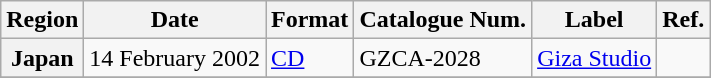<table class="wikitable sortable plainrowheaders">
<tr>
<th scope="col">Region</th>
<th scope="col">Date</th>
<th scope="col">Format</th>
<th scope="col">Catalogue Num.</th>
<th scope="col">Label</th>
<th scope="col">Ref.</th>
</tr>
<tr>
<th scope="row">Japan</th>
<td>14 February 2002</td>
<td><a href='#'>CD</a></td>
<td>GZCA-2028</td>
<td><a href='#'>Giza Studio</a></td>
<td></td>
</tr>
<tr>
</tr>
</table>
